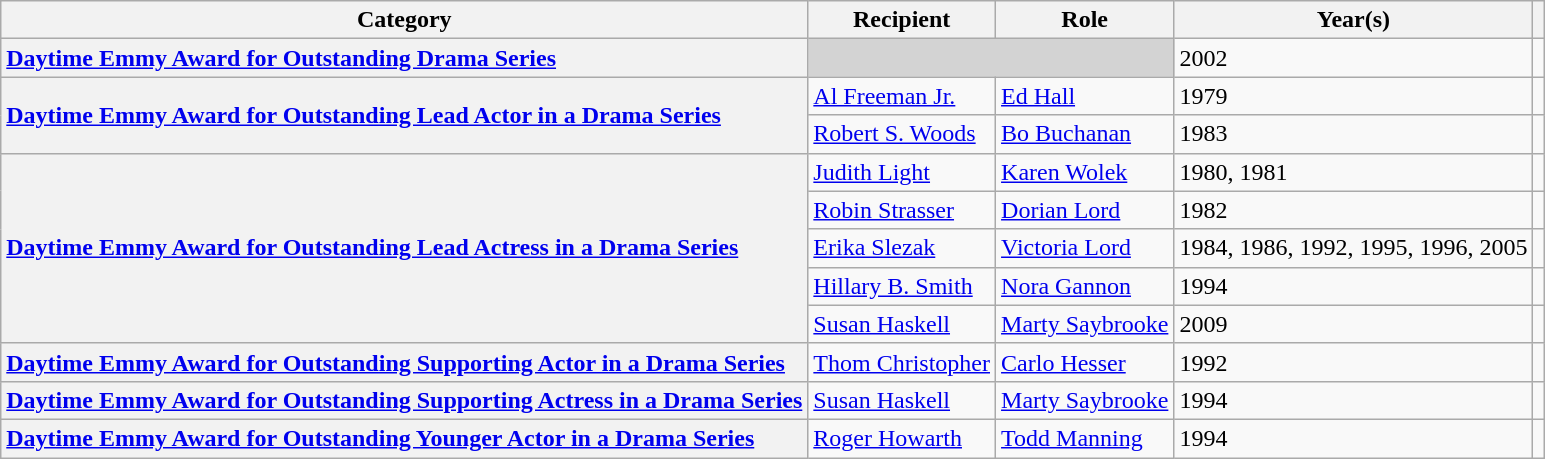<table class="wikitable" align="center">
<tr>
<th scope=col>Category</th>
<th scope=col>Recipient</th>
<th scope=col>Role</th>
<th scope=col>Year(s)</th>
<th scope=col></th>
</tr>
<tr>
<th scope=row scope=row style=text-align:left><a href='#'>Daytime Emmy Award for Outstanding Drama Series</a></th>
<td colspan="2" bgcolor="lightgrey"></td>
<td>2002</td>
<td></td>
</tr>
<tr>
<th scope=row style=text-align:left rowspan="2"><a href='#'>Daytime Emmy Award for Outstanding Lead Actor in a Drama Series</a></th>
<td><a href='#'>Al Freeman Jr.</a></td>
<td><a href='#'>Ed Hall</a></td>
<td>1979</td>
<td></td>
</tr>
<tr>
<td><a href='#'>Robert S. Woods</a></td>
<td><a href='#'>Bo Buchanan</a></td>
<td>1983</td>
<td></td>
</tr>
<tr>
<th scope=row style=text-align:left rowspan="5"><a href='#'>Daytime Emmy Award for Outstanding Lead Actress in a Drama Series</a></th>
<td><a href='#'>Judith Light</a></td>
<td><a href='#'>Karen Wolek</a></td>
<td>1980, 1981</td>
<td></td>
</tr>
<tr>
<td><a href='#'>Robin Strasser</a></td>
<td><a href='#'>Dorian Lord</a></td>
<td>1982</td>
<td></td>
</tr>
<tr>
<td><a href='#'>Erika Slezak</a></td>
<td><a href='#'>Victoria Lord</a></td>
<td>1984, 1986, 1992, 1995, 1996, 2005</td>
<td></td>
</tr>
<tr>
<td><a href='#'>Hillary B. Smith</a></td>
<td><a href='#'>Nora Gannon</a></td>
<td>1994</td>
<td></td>
</tr>
<tr>
<td><a href='#'>Susan Haskell</a></td>
<td><a href='#'>Marty Saybrooke</a></td>
<td>2009</td>
<td></td>
</tr>
<tr>
<th scope=row style=text-align:left><a href='#'>Daytime Emmy Award for Outstanding Supporting Actor in a Drama Series</a></th>
<td><a href='#'>Thom Christopher</a></td>
<td><a href='#'>Carlo Hesser</a></td>
<td>1992</td>
<td></td>
</tr>
<tr>
<th scope=row style=text-align:left><a href='#'>Daytime Emmy Award for Outstanding Supporting Actress in a Drama Series</a></th>
<td><a href='#'>Susan Haskell</a></td>
<td><a href='#'>Marty Saybrooke</a></td>
<td>1994</td>
<td></td>
</tr>
<tr>
<th scope=row style=text-align:left><a href='#'>Daytime Emmy Award for Outstanding Younger Actor in a Drama Series</a></th>
<td><a href='#'>Roger Howarth</a></td>
<td><a href='#'>Todd Manning</a></td>
<td>1994</td>
<td></td>
</tr>
</table>
